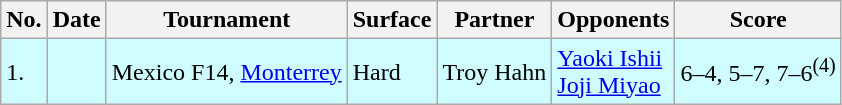<table class="sortable wikitable">
<tr>
<th>No.</th>
<th>Date</th>
<th>Tournament</th>
<th>Surface</th>
<th>Partner</th>
<th>Opponents</th>
<th class="unsortable">Score</th>
</tr>
<tr style="background:#cffcff;">
<td>1.</td>
<td></td>
<td>Mexico F14, <a href='#'>Monterrey</a></td>
<td>Hard</td>
<td> Troy Hahn</td>
<td> <a href='#'>Yaoki Ishii</a> <br>  <a href='#'>Joji Miyao</a></td>
<td>6–4, 5–7, 7–6<sup>(4)</sup></td>
</tr>
</table>
